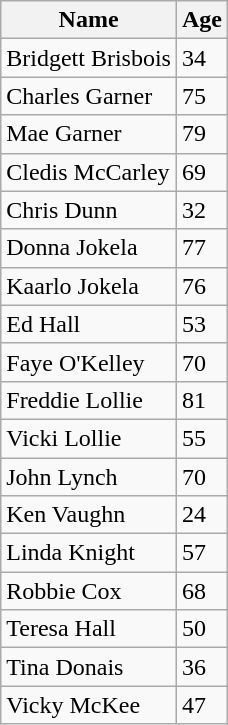<table class="wikitable sortable mw-collapsible mw-collapsed floatleft">
<tr>
<th>Name</th>
<th>Age</th>
</tr>
<tr>
<td>Bridgett Brisbois</td>
<td>34</td>
</tr>
<tr>
<td>Charles Garner</td>
<td>75</td>
</tr>
<tr>
<td>Mae Garner</td>
<td>79</td>
</tr>
<tr>
<td>Cledis McCarley</td>
<td>69</td>
</tr>
<tr>
<td>Chris Dunn</td>
<td>32</td>
</tr>
<tr>
<td>Donna Jokela</td>
<td>77</td>
</tr>
<tr>
<td>Kaarlo Jokela</td>
<td>76</td>
</tr>
<tr>
<td>Ed Hall</td>
<td>53</td>
</tr>
<tr>
<td>Faye O'Kelley</td>
<td>70</td>
</tr>
<tr>
<td>Freddie Lollie</td>
<td>81</td>
</tr>
<tr>
<td>Vicki Lollie</td>
<td>55</td>
</tr>
<tr>
<td>John Lynch</td>
<td>70</td>
</tr>
<tr>
<td>Ken Vaughn</td>
<td>24</td>
</tr>
<tr>
<td>Linda Knight</td>
<td>57</td>
</tr>
<tr>
<td>Robbie Cox</td>
<td>68</td>
</tr>
<tr>
<td>Teresa Hall</td>
<td>50</td>
</tr>
<tr>
<td>Tina Donais</td>
<td>36</td>
</tr>
<tr>
<td>Vicky McKee</td>
<td>47</td>
</tr>
</table>
